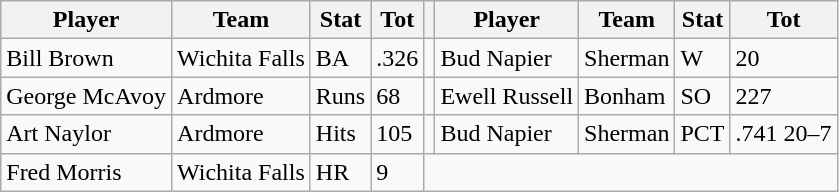<table class="wikitable">
<tr>
<th>Player</th>
<th>Team</th>
<th>Stat</th>
<th>Tot</th>
<th></th>
<th>Player</th>
<th>Team</th>
<th>Stat</th>
<th>Tot</th>
</tr>
<tr>
<td>Bill Brown</td>
<td>Wichita Falls</td>
<td>BA</td>
<td>.326</td>
<td></td>
<td>Bud Napier</td>
<td>Sherman</td>
<td>W</td>
<td>20</td>
</tr>
<tr>
<td>George McAvoy</td>
<td>Ardmore</td>
<td>Runs</td>
<td>68</td>
<td></td>
<td>Ewell Russell</td>
<td>Bonham</td>
<td>SO</td>
<td>227</td>
</tr>
<tr>
<td>Art Naylor</td>
<td>Ardmore</td>
<td>Hits</td>
<td>105</td>
<td></td>
<td>Bud Napier</td>
<td>Sherman</td>
<td>PCT</td>
<td>.741 20–7</td>
</tr>
<tr>
<td>Fred Morris</td>
<td>Wichita Falls</td>
<td>HR</td>
<td>9</td>
</tr>
</table>
